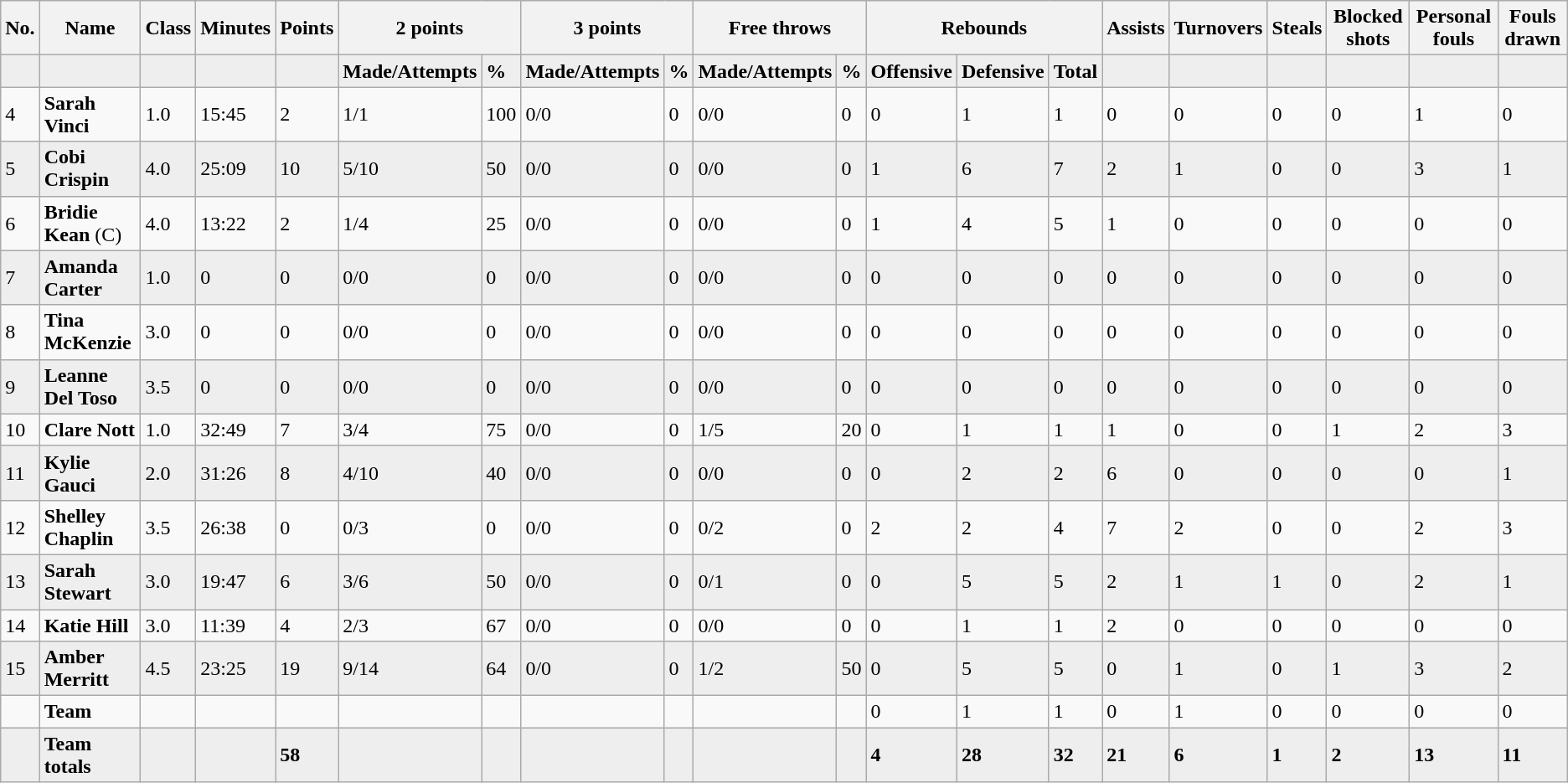<table class="wikitable sortable" border="1">
<tr>
<th>No.</th>
<th>Name</th>
<th>Class</th>
<th>Minutes</th>
<th>Points</th>
<th colspan="2">2 points</th>
<th colspan="2">3 points</th>
<th colspan="2">Free throws</th>
<th colspan="3">Rebounds</th>
<th>Assists</th>
<th>Turnovers</th>
<th>Steals</th>
<th>Blocked shots</th>
<th>Personal fouls</th>
<th>Fouls drawn</th>
</tr>
<tr bgcolor=#eeeeee>
<td></td>
<td></td>
<td></td>
<td></td>
<td></td>
<td><strong>Made/Attempts</strong></td>
<td><strong>%</strong></td>
<td><strong>Made/Attempts</strong></td>
<td><strong>%</strong></td>
<td><strong>Made/Attempts</strong></td>
<td><strong>%</strong></td>
<td><strong>Offensive</strong></td>
<td><strong>Defensive</strong></td>
<td><strong>Total</strong></td>
<td></td>
<td></td>
<td></td>
<td></td>
<td></td>
<td></td>
</tr>
<tr>
<td>4</td>
<td><strong>Sarah Vinci</strong></td>
<td>1.0</td>
<td>15:45</td>
<td>2</td>
<td>1/1</td>
<td>100</td>
<td>0/0</td>
<td>0</td>
<td>0/0</td>
<td>0</td>
<td>0</td>
<td>1</td>
<td>1</td>
<td>0</td>
<td>0</td>
<td>0</td>
<td>0</td>
<td>1</td>
<td>0</td>
</tr>
<tr bgcolor="#eeeeeeee">
<td>5</td>
<td><strong>Cobi Crispin</strong></td>
<td>4.0</td>
<td>25:09</td>
<td>10</td>
<td>5/10</td>
<td>50</td>
<td>0/0</td>
<td>0</td>
<td>0/0</td>
<td>0</td>
<td>1</td>
<td>6</td>
<td>7</td>
<td>2</td>
<td>1</td>
<td>0</td>
<td>0</td>
<td>3</td>
<td>1</td>
</tr>
<tr>
<td>6</td>
<td><strong>Bridie Kean</strong> (C)</td>
<td>4.0</td>
<td>13:22</td>
<td>2</td>
<td>1/4</td>
<td>25</td>
<td>0/0</td>
<td>0</td>
<td>0/0</td>
<td>0</td>
<td>1</td>
<td>4</td>
<td>5</td>
<td>1</td>
<td>0</td>
<td>0</td>
<td>0</td>
<td>0</td>
<td>0</td>
</tr>
<tr bgcolor="#eeeeeeee">
<td>7</td>
<td><strong>Amanda Carter</strong></td>
<td>1.0</td>
<td>0</td>
<td>0</td>
<td>0/0</td>
<td>0</td>
<td>0/0</td>
<td>0</td>
<td>0/0</td>
<td>0</td>
<td>0</td>
<td>0</td>
<td>0</td>
<td>0</td>
<td>0</td>
<td>0</td>
<td>0</td>
<td>0</td>
<td>0</td>
</tr>
<tr>
<td>8</td>
<td><strong>Tina McKenzie</strong></td>
<td>3.0</td>
<td>0</td>
<td>0</td>
<td>0/0</td>
<td>0</td>
<td>0/0</td>
<td>0</td>
<td>0/0</td>
<td>0</td>
<td>0</td>
<td>0</td>
<td>0</td>
<td>0</td>
<td>0</td>
<td>0</td>
<td>0</td>
<td>0</td>
<td>0</td>
</tr>
<tr bgcolor="#eeeeeeee">
<td>9</td>
<td><strong>Leanne Del Toso</strong></td>
<td>3.5</td>
<td>0</td>
<td>0</td>
<td>0/0</td>
<td>0</td>
<td>0/0</td>
<td>0</td>
<td>0/0</td>
<td>0</td>
<td>0</td>
<td>0</td>
<td>0</td>
<td>0</td>
<td>0</td>
<td>0</td>
<td>0</td>
<td>0</td>
<td>0</td>
</tr>
<tr>
<td>10</td>
<td><strong>Clare Nott</strong></td>
<td>1.0</td>
<td>32:49</td>
<td>7</td>
<td>3/4</td>
<td>75</td>
<td>0/0</td>
<td>0</td>
<td>1/5</td>
<td>20</td>
<td>0</td>
<td>1</td>
<td>1</td>
<td>1</td>
<td>0</td>
<td>0</td>
<td>1</td>
<td>2</td>
<td>3</td>
</tr>
<tr bgcolor="#eeeeeeee">
<td>11</td>
<td><strong>Kylie Gauci</strong></td>
<td>2.0</td>
<td>31:26</td>
<td>8</td>
<td>4/10</td>
<td>40</td>
<td>0/0</td>
<td>0</td>
<td>0/0</td>
<td>0</td>
<td>0</td>
<td>2</td>
<td>2</td>
<td>6</td>
<td>0</td>
<td>0</td>
<td>0</td>
<td>0</td>
<td>1</td>
</tr>
<tr>
<td>12</td>
<td><strong>Shelley Chaplin</strong></td>
<td>3.5</td>
<td>26:38</td>
<td>0</td>
<td>0/3</td>
<td>0</td>
<td>0/0</td>
<td>0</td>
<td>0/2</td>
<td>0</td>
<td>2</td>
<td>2</td>
<td>4</td>
<td>7</td>
<td>2</td>
<td>0</td>
<td>0</td>
<td>2</td>
<td>3</td>
</tr>
<tr bgcolor="#eeeeeeee">
<td>13</td>
<td><strong>Sarah Stewart</strong></td>
<td>3.0</td>
<td>19:47</td>
<td>6</td>
<td>3/6</td>
<td>50</td>
<td>0/0</td>
<td>0</td>
<td>0/1</td>
<td>0</td>
<td>0</td>
<td>5</td>
<td>5</td>
<td>2</td>
<td>1</td>
<td>1</td>
<td>0</td>
<td>2</td>
<td>1</td>
</tr>
<tr>
<td>14</td>
<td><strong>Katie Hill</strong></td>
<td>3.0</td>
<td>11:39</td>
<td>4</td>
<td>2/3</td>
<td>67</td>
<td>0/0</td>
<td>0</td>
<td>0/0</td>
<td>0</td>
<td>0</td>
<td>1</td>
<td>1</td>
<td>2</td>
<td>0</td>
<td>0</td>
<td>0</td>
<td>0</td>
<td>0</td>
</tr>
<tr bgcolor="#eeeeeeee">
<td>15</td>
<td><strong>Amber Merritt</strong></td>
<td>4.5</td>
<td>23:25</td>
<td>19</td>
<td>9/14</td>
<td>64</td>
<td>0/0</td>
<td>0</td>
<td>1/2</td>
<td>50</td>
<td>0</td>
<td>5</td>
<td>5</td>
<td>0</td>
<td>1</td>
<td>0</td>
<td>1</td>
<td>3</td>
<td>2</td>
</tr>
<tr>
<td></td>
<td><strong>Team</strong></td>
<td></td>
<td></td>
<td></td>
<td></td>
<td></td>
<td></td>
<td></td>
<td></td>
<td></td>
<td>0</td>
<td>1</td>
<td>1</td>
<td>0</td>
<td>1</td>
<td>0</td>
<td>0</td>
<td>0</td>
<td>0</td>
</tr>
<tr bgcolor="#eeeeeeee">
<td></td>
<td><strong>Team totals</strong></td>
<td></td>
<td></td>
<td><strong>58</strong></td>
<td></td>
<td></td>
<td></td>
<td></td>
<td></td>
<td></td>
<td><strong>4</strong></td>
<td><strong>28</strong></td>
<td><strong>32</strong></td>
<td><strong>21</strong></td>
<td><strong>6</strong></td>
<td><strong>1</strong></td>
<td><strong>2</strong></td>
<td><strong>13</strong></td>
<td><strong>11</strong></td>
</tr>
</table>
